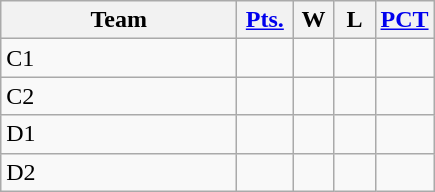<table class=wikitable>
<tr align=center>
<th width=150px>Team</th>
<th width=30px><a href='#'>Pts.</a></th>
<th width=20px>W</th>
<th width=20px>L</th>
<th><a href='#'>PCT</a></th>
</tr>
<tr align=center>
<td align=left>C1</td>
<td></td>
<td></td>
<td></td>
<td></td>
</tr>
<tr align=center>
<td align=left>C2</td>
<td></td>
<td></td>
<td></td>
<td></td>
</tr>
<tr align=center>
<td align=left>D1</td>
<td></td>
<td></td>
<td></td>
<td></td>
</tr>
<tr align=center>
<td align=left>D2</td>
<td></td>
<td></td>
<td></td>
<td></td>
</tr>
</table>
